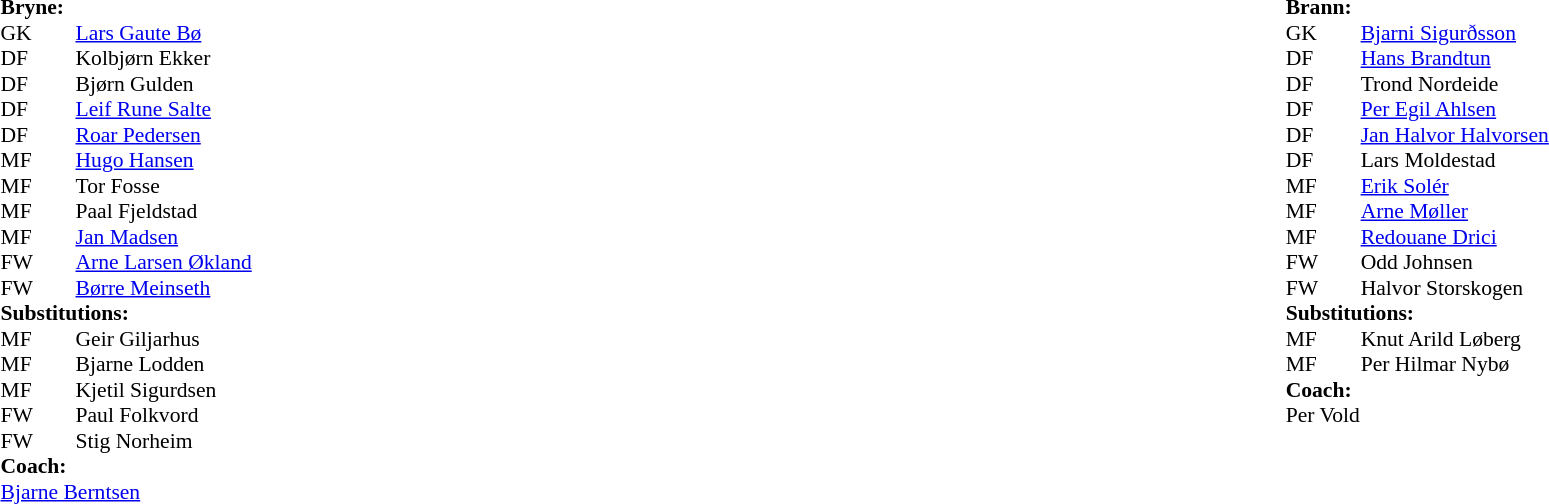<table width="100%">
<tr>
<td valign="top" width="50%"><br><table style="font-size: 90%" cellspacing="0" cellpadding="0">
<tr>
<td colspan="4"><strong>Bryne:</strong></td>
</tr>
<tr>
<th width=25></th>
<th width=25></th>
</tr>
<tr>
<td>GK</td>
<td></td>
<td> <a href='#'>Lars Gaute Bø</a></td>
</tr>
<tr>
<td>DF</td>
<td></td>
<td> Kolbjørn Ekker</td>
</tr>
<tr>
<td>DF</td>
<td></td>
<td> Bjørn Gulden</td>
<td></td>
</tr>
<tr>
<td>DF</td>
<td></td>
<td> <a href='#'>Leif Rune Salte</a></td>
</tr>
<tr>
<td>DF</td>
<td></td>
<td> <a href='#'>Roar Pedersen</a></td>
</tr>
<tr>
<td>MF</td>
<td></td>
<td> <a href='#'>Hugo Hansen</a></td>
</tr>
<tr>
<td>MF</td>
<td></td>
<td> Tor Fosse</td>
</tr>
<tr>
<td>MF</td>
<td></td>
<td> Paal Fjeldstad</td>
</tr>
<tr>
<td>MF</td>
<td></td>
<td> <a href='#'>Jan Madsen</a></td>
<td></td>
</tr>
<tr>
<td>FW</td>
<td></td>
<td> <a href='#'>Arne Larsen Økland</a></td>
</tr>
<tr>
<td>FW</td>
<td></td>
<td> <a href='#'>Børre Meinseth</a></td>
</tr>
<tr>
<td colspan=3><strong>Substitutions:</strong></td>
</tr>
<tr>
<td>MF</td>
<td></td>
<td> Geir Giljarhus</td>
<td></td>
</tr>
<tr>
<td>MF</td>
<td></td>
<td> Bjarne Lodden</td>
</tr>
<tr>
<td>MF</td>
<td></td>
<td> Kjetil Sigurdsen</td>
</tr>
<tr>
<td>FW</td>
<td></td>
<td> Paul Folkvord</td>
<td></td>
</tr>
<tr>
<td>FW</td>
<td></td>
<td> Stig Norheim</td>
</tr>
<tr>
<td colspan=3><strong>Coach:</strong></td>
</tr>
<tr>
<td colspan=4> <a href='#'>Bjarne Berntsen</a></td>
</tr>
</table>
</td>
<td valign="top" width="50%"><br><table style="font-size: 90%" cellspacing="0" cellpadding="0" align=center>
<tr>
<td colspan="4"><strong>Brann:</strong></td>
</tr>
<tr>
<th width=25></th>
<th width=25></th>
</tr>
<tr>
<td>GK</td>
<td></td>
<td> <a href='#'>Bjarni Sigurðsson</a></td>
</tr>
<tr>
<td>DF</td>
<td></td>
<td> <a href='#'>Hans Brandtun</a></td>
</tr>
<tr>
<td>DF</td>
<td></td>
<td> Trond Nordeide</td>
</tr>
<tr>
<td>DF</td>
<td></td>
<td> <a href='#'>Per Egil Ahlsen</a></td>
</tr>
<tr>
<td>DF</td>
<td></td>
<td> <a href='#'>Jan Halvor Halvorsen</a></td>
</tr>
<tr>
<td>DF</td>
<td></td>
<td> Lars Moldestad</td>
<td></td>
<td></td>
</tr>
<tr>
<td>MF</td>
<td></td>
<td> <a href='#'>Erik Solér</a></td>
</tr>
<tr>
<td>MF</td>
<td></td>
<td> <a href='#'>Arne Møller</a></td>
</tr>
<tr>
<td>MF</td>
<td></td>
<td> <a href='#'>Redouane Drici</a></td>
<td></td>
<td></td>
</tr>
<tr>
<td>FW</td>
<td></td>
<td> Odd Johnsen</td>
</tr>
<tr>
<td>FW</td>
<td></td>
<td> Halvor Storskogen</td>
</tr>
<tr>
<td colspan=3><strong>Substitutions:</strong></td>
</tr>
<tr>
<td>MF</td>
<td></td>
<td> Knut Arild Løberg</td>
<td></td>
<td></td>
</tr>
<tr>
<td>MF</td>
<td></td>
<td> Per Hilmar Nybø</td>
<td></td>
<td></td>
</tr>
<tr>
<td colspan=3><strong>Coach:</strong></td>
</tr>
<tr>
<td colspan=4> Per Vold</td>
</tr>
</table>
</td>
</tr>
</table>
